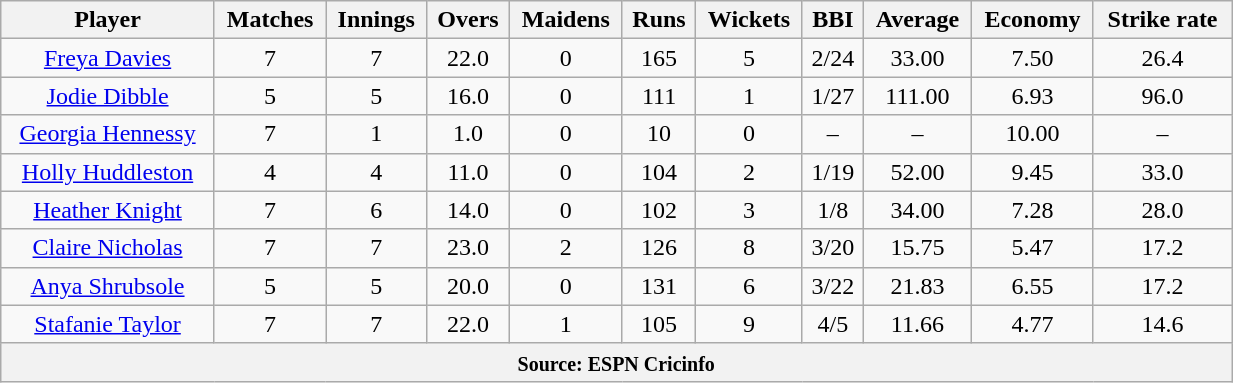<table class="wikitable" style="text-align:center; width:65%;">
<tr>
<th>Player</th>
<th>Matches</th>
<th>Innings</th>
<th>Overs</th>
<th>Maidens</th>
<th>Runs</th>
<th>Wickets</th>
<th>BBI</th>
<th>Average</th>
<th>Economy</th>
<th>Strike rate</th>
</tr>
<tr>
<td><a href='#'>Freya Davies</a></td>
<td>7</td>
<td>7</td>
<td>22.0</td>
<td>0</td>
<td>165</td>
<td>5</td>
<td>2/24</td>
<td>33.00</td>
<td>7.50</td>
<td>26.4</td>
</tr>
<tr>
<td><a href='#'>Jodie Dibble</a></td>
<td>5</td>
<td>5</td>
<td>16.0</td>
<td>0</td>
<td>111</td>
<td>1</td>
<td>1/27</td>
<td>111.00</td>
<td>6.93</td>
<td>96.0</td>
</tr>
<tr>
<td><a href='#'>Georgia Hennessy</a></td>
<td>7</td>
<td>1</td>
<td>1.0</td>
<td>0</td>
<td>10</td>
<td>0</td>
<td>–</td>
<td>–</td>
<td>10.00</td>
<td>–</td>
</tr>
<tr>
<td><a href='#'>Holly Huddleston</a></td>
<td>4</td>
<td>4</td>
<td>11.0</td>
<td>0</td>
<td>104</td>
<td>2</td>
<td>1/19</td>
<td>52.00</td>
<td>9.45</td>
<td>33.0</td>
</tr>
<tr>
<td><a href='#'>Heather Knight</a></td>
<td>7</td>
<td>6</td>
<td>14.0</td>
<td>0</td>
<td>102</td>
<td>3</td>
<td>1/8</td>
<td>34.00</td>
<td>7.28</td>
<td>28.0</td>
</tr>
<tr>
<td><a href='#'>Claire Nicholas</a></td>
<td>7</td>
<td>7</td>
<td>23.0</td>
<td>2</td>
<td>126</td>
<td>8</td>
<td>3/20</td>
<td>15.75</td>
<td>5.47</td>
<td>17.2</td>
</tr>
<tr>
<td><a href='#'>Anya Shrubsole</a></td>
<td>5</td>
<td>5</td>
<td>20.0</td>
<td>0</td>
<td>131</td>
<td>6</td>
<td>3/22</td>
<td>21.83</td>
<td>6.55</td>
<td>17.2</td>
</tr>
<tr>
<td><a href='#'>Stafanie Taylor</a></td>
<td>7</td>
<td>7</td>
<td>22.0</td>
<td>1</td>
<td>105</td>
<td>9</td>
<td>4/5</td>
<td>11.66</td>
<td>4.77</td>
<td>14.6</td>
</tr>
<tr>
<th colspan="13"><small>Source: ESPN Cricinfo </small></th>
</tr>
</table>
